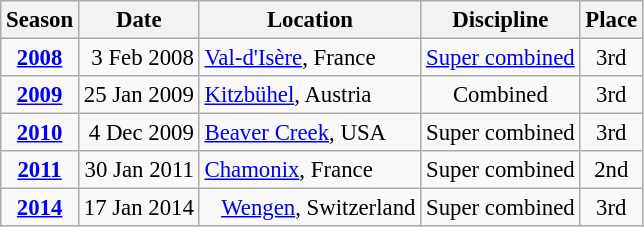<table class="wikitable" style="text-align:center; font-size:95%;">
<tr>
<th>Season</th>
<th>Date</th>
<th>Location</th>
<th>Discipline</th>
<th>Place</th>
</tr>
<tr>
<td><strong><a href='#'>2008</a></strong></td>
<td align=right>3 Feb 2008</td>
<td align=left> <a href='#'>Val-d'Isère</a>, France</td>
<td><a href='#'>Super combined</a></td>
<td>3rd</td>
</tr>
<tr>
<td><strong><a href='#'>2009</a></strong></td>
<td align=right>25 Jan 2009</td>
<td align=left> <a href='#'>Kitzbühel</a>, Austria</td>
<td>Combined</td>
<td>3rd</td>
</tr>
<tr>
<td><strong><a href='#'>2010</a></strong></td>
<td align=right>4 Dec 2009</td>
<td align=left> <a href='#'>Beaver Creek</a>, USA</td>
<td>Super combined</td>
<td>3rd</td>
</tr>
<tr>
<td><strong><a href='#'>2011</a></strong></td>
<td align=right>30 Jan 2011</td>
<td align=left> <a href='#'>Chamonix</a>, France</td>
<td>Super combined</td>
<td>2nd</td>
</tr>
<tr>
<td><strong><a href='#'>2014</a></strong></td>
<td align=right>17 Jan 2014</td>
<td align=left>   <a href='#'>Wengen</a>, Switzerland</td>
<td>Super combined</td>
<td>3rd</td>
</tr>
</table>
